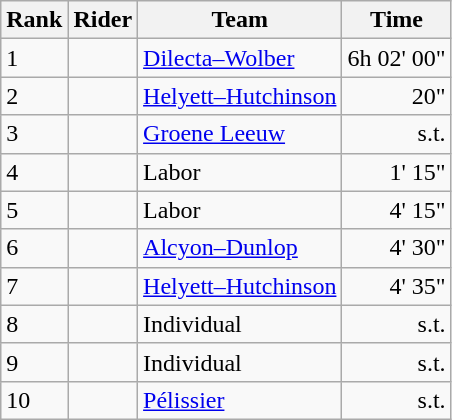<table class="wikitable">
<tr>
<th scope="col">Rank</th>
<th scope="col">Rider</th>
<th scope="col">Team</th>
<th scope="col">Time</th>
</tr>
<tr>
<td>1</td>
<td></td>
<td><a href='#'>Dilecta–Wolber</a></td>
<td>6h 02' 00"</td>
</tr>
<tr>
<td>2</td>
<td></td>
<td><a href='#'>Helyett–Hutchinson</a></td>
<td align=right>20"</td>
</tr>
<tr>
<td>3</td>
<td></td>
<td><a href='#'>Groene Leeuw</a></td>
<td align=right>s.t.</td>
</tr>
<tr>
<td>4</td>
<td></td>
<td>Labor</td>
<td align=right>1' 15"</td>
</tr>
<tr>
<td>5</td>
<td></td>
<td>Labor</td>
<td align=right>4' 15"</td>
</tr>
<tr>
<td>6</td>
<td></td>
<td><a href='#'>Alcyon–Dunlop</a></td>
<td align=right>4' 30"</td>
</tr>
<tr>
<td>7</td>
<td></td>
<td><a href='#'>Helyett–Hutchinson</a></td>
<td align=right>4' 35"</td>
</tr>
<tr>
<td>8</td>
<td></td>
<td>Individual</td>
<td align=right>s.t.</td>
</tr>
<tr>
<td>9</td>
<td></td>
<td>Individual</td>
<td align=right>s.t.</td>
</tr>
<tr>
<td>10</td>
<td></td>
<td><a href='#'>Pélissier</a></td>
<td align=right>s.t.</td>
</tr>
</table>
